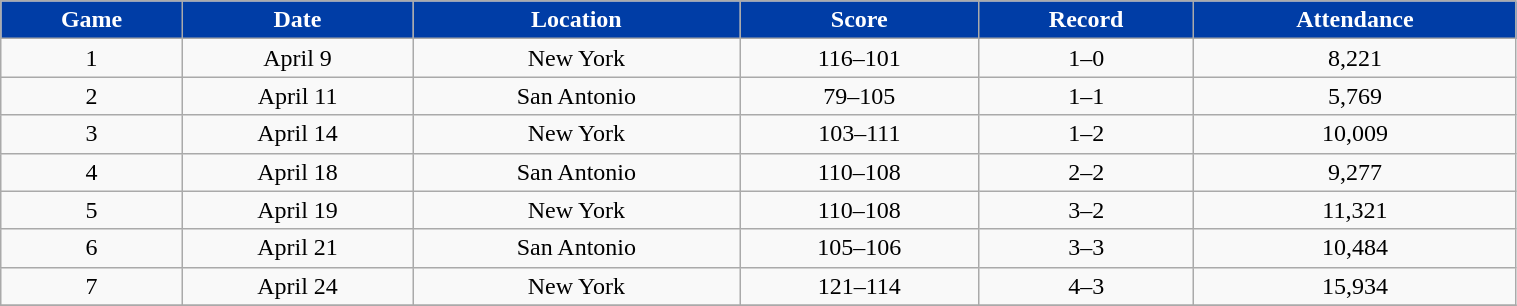<table class="wikitable" width="80%">
<tr align="center" style="background:#003DA6; color:#FFFFFF;">
<td><strong>Game</strong></td>
<td><strong>Date</strong></td>
<td><strong>Location</strong></td>
<td><strong>Score</strong></td>
<td><strong>Record</strong></td>
<td><strong>Attendance</strong></td>
</tr>
<tr align="center" bgcolor="">
<td>1</td>
<td>April 9</td>
<td>New York</td>
<td>116–101</td>
<td>1–0</td>
<td>8,221</td>
</tr>
<tr align="center" bgcolor="">
<td>2</td>
<td>April 11</td>
<td>San Antonio</td>
<td>79–105</td>
<td>1–1</td>
<td>5,769</td>
</tr>
<tr align="center" bgcolor="">
<td>3</td>
<td>April 14</td>
<td>New York</td>
<td>103–111</td>
<td>1–2</td>
<td>10,009</td>
</tr>
<tr align="center" bgcolor="">
<td>4</td>
<td>April 18</td>
<td>San Antonio</td>
<td>110–108</td>
<td>2–2</td>
<td>9,277</td>
</tr>
<tr align="center" bgcolor="">
<td>5</td>
<td>April 19</td>
<td>New York</td>
<td>110–108</td>
<td>3–2</td>
<td>11,321</td>
</tr>
<tr align="center" bgcolor="">
<td>6</td>
<td>April 21</td>
<td>San Antonio</td>
<td>105–106</td>
<td>3–3</td>
<td>10,484</td>
</tr>
<tr align="center" bgcolor="">
<td>7</td>
<td>April 24</td>
<td>New York</td>
<td>121–114</td>
<td>4–3</td>
<td>15,934</td>
</tr>
<tr align="center" bgcolor="">
</tr>
</table>
